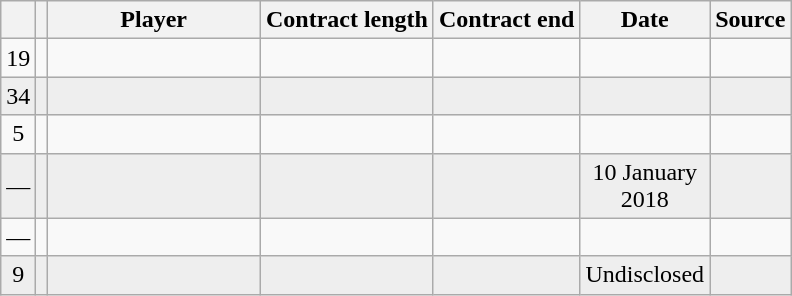<table class="wikitable plainrowheaders sortable" style="text-align:center;">
<tr>
<th></th>
<th></th>
<th scope="col" style="width:135px;">Player</th>
<th>Contract length</th>
<th>Contract end</th>
<th scope="col" style="width:75px;">Date</th>
<th>Source</th>
</tr>
<tr>
<td>19</td>
<td></td>
<td align=left></td>
<td></td>
<td></td>
<td></td>
<td></td>
</tr>
<tr style="background:#EEEEEE">
<td>34</td>
<td></td>
<td align=left></td>
<td></td>
<td></td>
<td></td>
<td></td>
</tr>
<tr>
<td>5</td>
<td></td>
<td align=left></td>
<td></td>
<td></td>
<td></td>
<td></td>
</tr>
<tr style="background:#EEEEEE">
<td>—</td>
<td></td>
<td align=left></td>
<td></td>
<td></td>
<td>10 January 2018</td>
<td></td>
</tr>
<tr>
<td>—</td>
<td></td>
<td align=left></td>
<td></td>
<td></td>
<td></td>
<td></td>
</tr>
<tr style="background:#EEEEEE">
<td>9</td>
<td></td>
<td align=left></td>
<td></td>
<td></td>
<td>Undisclosed</td>
<td></td>
</tr>
</table>
